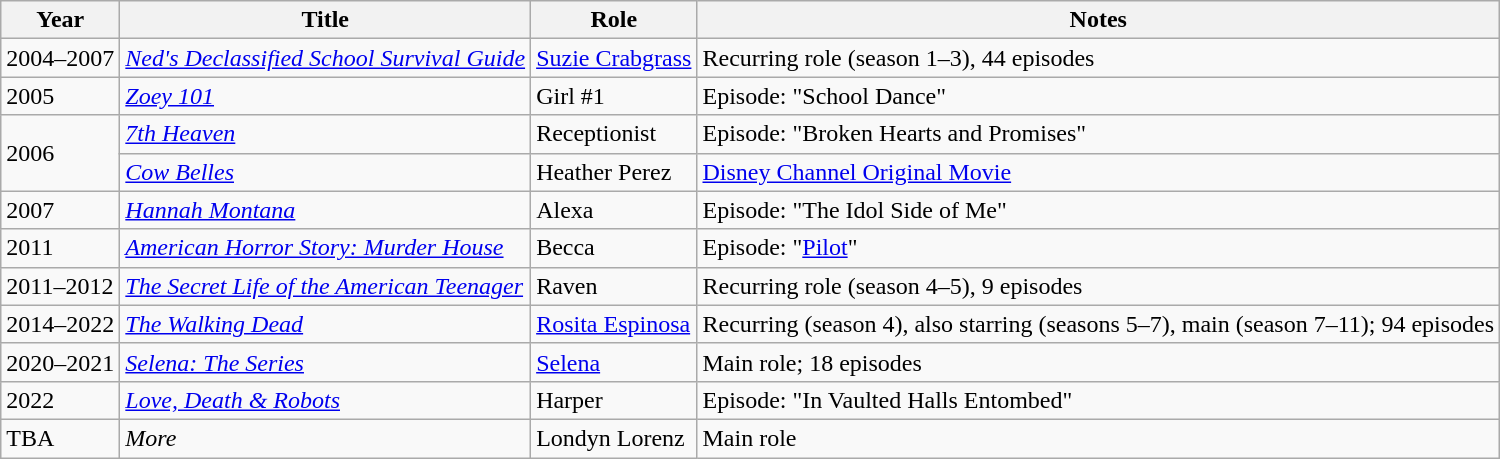<table class="wikitable sortable">
<tr>
<th>Year</th>
<th>Title</th>
<th>Role</th>
<th>Notes</th>
</tr>
<tr>
<td>2004–2007</td>
<td><em><a href='#'>Ned's Declassified School Survival Guide</a></em></td>
<td><a href='#'>Suzie Crabgrass</a></td>
<td>Recurring role (season 1–3), 44 episodes</td>
</tr>
<tr>
<td>2005</td>
<td><em><a href='#'>Zoey 101</a></em></td>
<td>Girl #1</td>
<td>Episode: "School Dance"</td>
</tr>
<tr>
<td rowspan="2">2006</td>
<td><em><a href='#'>7th Heaven</a></em></td>
<td>Receptionist</td>
<td>Episode: "Broken Hearts and Promises"</td>
</tr>
<tr>
<td><em><a href='#'>Cow Belles</a></em></td>
<td>Heather Perez</td>
<td><a href='#'>Disney Channel Original Movie</a></td>
</tr>
<tr>
<td>2007</td>
<td><em><a href='#'>Hannah Montana</a></em></td>
<td>Alexa</td>
<td>Episode: "The Idol Side of Me"</td>
</tr>
<tr>
<td>2011</td>
<td><em><a href='#'>American Horror Story: Murder House</a></em></td>
<td>Becca</td>
<td>Episode: "<a href='#'>Pilot</a>"</td>
</tr>
<tr>
<td>2011–2012</td>
<td><em><a href='#'>The Secret Life of the American Teenager</a></em></td>
<td>Raven</td>
<td>Recurring role (season 4–5), 9 episodes</td>
</tr>
<tr>
<td>2014–2022</td>
<td><em><a href='#'>The Walking Dead</a></em></td>
<td><a href='#'>Rosita Espinosa</a></td>
<td>Recurring (season 4), also starring (seasons 5–7), main (season 7–11); 94 episodes</td>
</tr>
<tr>
<td>2020–2021</td>
<td><em><a href='#'>Selena: The Series</a></em></td>
<td><a href='#'>Selena</a></td>
<td>Main role; 18 episodes</td>
</tr>
<tr>
<td>2022</td>
<td><em><a href='#'>Love, Death & Robots</a></em></td>
<td>Harper</td>
<td>Episode: "In Vaulted Halls Entombed"</td>
</tr>
<tr>
<td>TBA</td>
<td><em>More</em></td>
<td>Londyn Lorenz</td>
<td>Main role</td>
</tr>
</table>
